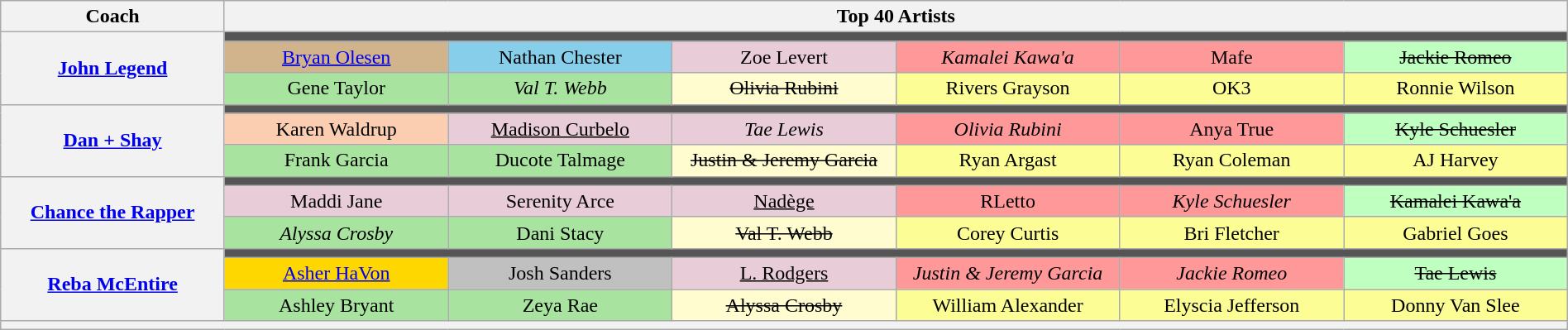<table class="wikitable" style="text-align:center; width:100%">
<tr>
<th scope="col" style="width:14%">Coach</th>
<th scope="col" style="width:84%" colspan="6">Top 40 Artists</th>
</tr>
<tr>
<th rowspan="3"><a href='#'>John Legend</a></th>
<td colspan="6" style="background:#555"></td>
</tr>
<tr>
<td style="background:tan; width:14%"><u><a href='#'>Bryan Olesen</a></u></td>
<td style="background:skyblue; width:14%">Nathan Chester</td>
<td style="background:#E8CCD7; width:14%">Zoe Levert</td>
<td style="background:#FF9999; width:14%"><em>Kamalei Kawa'a</em></td>
<td style="background:#FF9999; width:14%">Mafe</td>
<td style="background:#BFFFC0; width:14%"><s>Jackie Romeo</s></td>
</tr>
<tr>
<td style="background:#A8E4A0">Gene Taylor</td>
<td style="background:#A8E4A0"><em>Val T. Webb</em></td>
<td style="background:#FFFDD0"><s>Olivia Rubini</s></td>
<td style="background:#FDFD96">Rivers Grayson</td>
<td style="background:#FDFD96">OK3</td>
<td style="background:#FDFD96">Ronnie Wilson</td>
</tr>
<tr>
<th rowspan="3"><a href='#'>Dan + Shay</a></th>
<td colspan="6" style="background:#555"></td>
</tr>
<tr>
<td style="background:#fbceb1">Karen Waldrup</td>
<td style="background:#E8CCD7"><u>Madison Curbelo</u></td>
<td style="background:#E8CCD7"><em>Tae Lewis</em></td>
<td style="background:#FF9999"><em>Olivia Rubini</em></td>
<td style="background:#FF9999">Anya True</td>
<td style="background:#BFFFC0"><s>Kyle Schuesler</s></td>
</tr>
<tr>
<td style="background:#A8E4A0">Frank Garcia</td>
<td style="background:#A8E4A0">Ducote Talmage</td>
<td style="background:#FFFDD0"><s>Justin & Jeremy Garcia</s></td>
<td style="background:#FDFD96">Ryan Argast</td>
<td style="background:#FDFD96">Ryan Coleman</td>
<td style="background:#FDFD96">AJ Harvey</td>
</tr>
<tr>
<th rowspan="3"><a href='#'>Chance the Rapper</a></th>
<td colspan="6" style="background:#555"></td>
</tr>
<tr>
<td style="background:#E8CCD7">Maddi Jane</td>
<td style="background:#E8CCD7">Serenity Arce</td>
<td style="background:#E8CCD7"><u>Nadège</u></td>
<td style="background:#FF9999">RLetto</td>
<td style="background:#FF9999"><em>Kyle Schuesler</em></td>
<td style="background:#BFFFC0"><s>Kamalei Kawa'a</s></td>
</tr>
<tr>
<td style="background:#A8E4A0"><em>Alyssa Crosby</em></td>
<td style="background:#A8E4A0">Dani Stacy</td>
<td style="background:#FFFDD0"><s>Val T. Webb</s></td>
<td style="background:#FDFD96">Corey Curtis</td>
<td style="background:#FDFD96">Bri Fletcher</td>
<td style="background:#FDFD96">Gabriel Goes</td>
</tr>
<tr>
<th rowspan="3"><a href='#'>Reba McEntire</a></th>
<td colspan="6" style="background:#555"></td>
</tr>
<tr>
<td style="background:gold"><a href='#'>Asher HaVon</a></td>
<td style="background:silver">Josh Sanders</td>
<td style="background:#E8CCD7"><u>L. Rodgers</u></td>
<td style="background:#FF9999"><em>Justin & Jeremy Garcia</em></td>
<td style="background:#FF9999"><em>Jackie Romeo</em></td>
<td style="background:#BFFFC0"><s>Tae Lewis</s></td>
</tr>
<tr>
<td style="background:#A8E4A0">Ashley Bryant</td>
<td style="background:#A8E4A0">Zeya Rae</td>
<td style="background:#FFFDD0"><s>Alyssa Crosby</s></td>
<td style="background:#FDFD96">William Alexander</td>
<td style="background:#FDFD96">Elyscia Jefferson</td>
<td style="background:#FDFD96">Donny Van Slee</td>
</tr>
<tr>
<th colspan="7" style="font-size:95%; line-height:14px"></th>
</tr>
</table>
